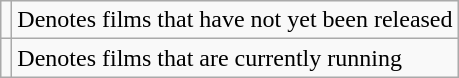<table class="wikitable">
<tr>
<td></td>
<td>Denotes films that have not yet been released</td>
</tr>
<tr>
<td></td>
<td>Denotes films that are currently running</td>
</tr>
</table>
